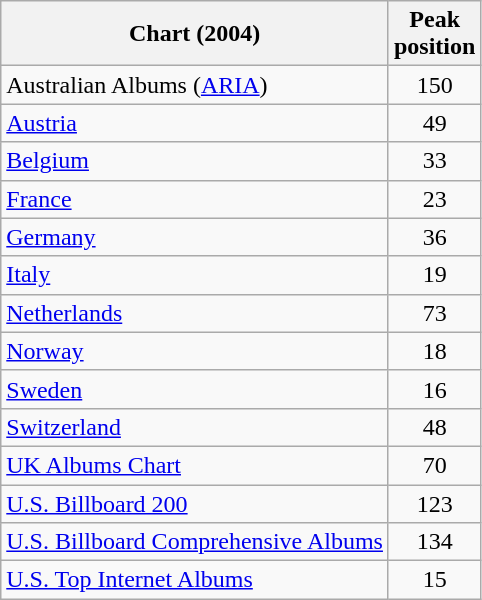<table class="wikitable">
<tr>
<th>Chart (2004)</th>
<th>Peak<br>position</th>
</tr>
<tr>
<td>Australian Albums (<a href='#'>ARIA</a>)</td>
<td align="center">150</td>
</tr>
<tr>
<td><a href='#'>Austria</a></td>
<td align="center">49</td>
</tr>
<tr>
<td><a href='#'>Belgium</a></td>
<td align="center">33</td>
</tr>
<tr>
<td><a href='#'>France</a></td>
<td align="center">23</td>
</tr>
<tr>
<td><a href='#'>Germany</a></td>
<td align="center">36</td>
</tr>
<tr>
<td><a href='#'>Italy</a></td>
<td align="center">19</td>
</tr>
<tr>
<td><a href='#'>Netherlands</a></td>
<td align="center">73</td>
</tr>
<tr>
<td><a href='#'>Norway</a></td>
<td align="center">18</td>
</tr>
<tr>
<td><a href='#'>Sweden</a></td>
<td align="center">16</td>
</tr>
<tr>
<td><a href='#'>Switzerland</a></td>
<td align="center">48</td>
</tr>
<tr>
<td><a href='#'>UK Albums Chart</a></td>
<td align="center">70</td>
</tr>
<tr>
<td><a href='#'>U.S. Billboard 200</a></td>
<td align="center">123</td>
</tr>
<tr>
<td><a href='#'>U.S. Billboard Comprehensive Albums</a></td>
<td align="center">134</td>
</tr>
<tr>
<td><a href='#'>U.S. Top Internet Albums</a></td>
<td align="center">15</td>
</tr>
</table>
